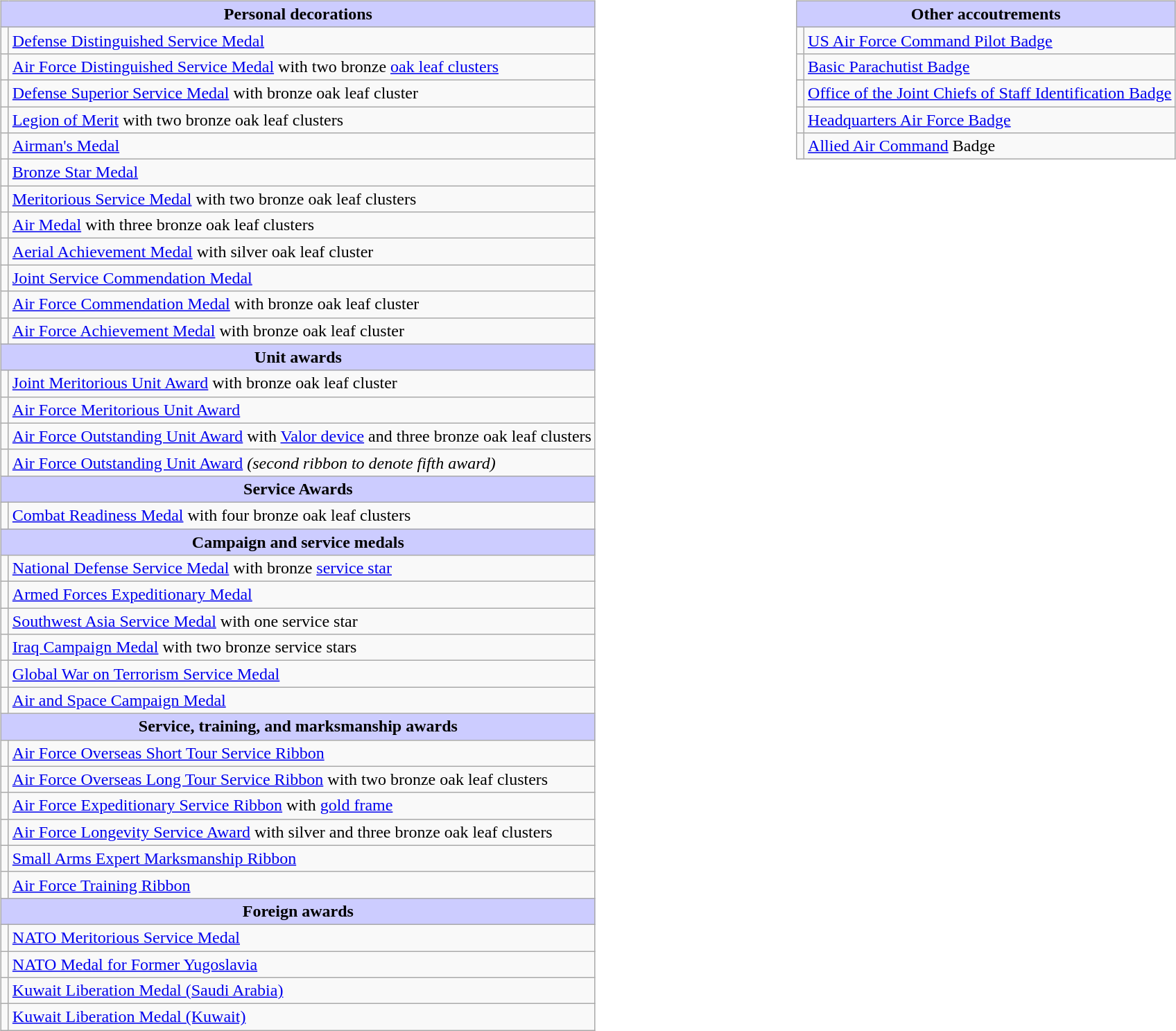<table style="width:100%;">
<tr>
<td valign="top"><br><table class="wikitable">
<tr style="background:#ccf; text-align:center;">
<td colspan=2><strong>Personal decorations</strong></td>
</tr>
<tr>
<td></td>
<td><a href='#'>Defense Distinguished Service Medal</a></td>
</tr>
<tr>
<td></td>
<td><a href='#'>Air Force Distinguished Service Medal</a> with two bronze <a href='#'>oak leaf clusters</a></td>
</tr>
<tr>
<td></td>
<td><a href='#'>Defense Superior Service Medal</a> with bronze oak leaf cluster</td>
</tr>
<tr>
<td></td>
<td><a href='#'>Legion of Merit</a> with two bronze oak leaf clusters</td>
</tr>
<tr>
<td></td>
<td><a href='#'>Airman's Medal</a></td>
</tr>
<tr>
<td></td>
<td><a href='#'>Bronze Star Medal</a></td>
</tr>
<tr>
<td></td>
<td><a href='#'>Meritorious Service Medal</a> with two bronze oak leaf clusters</td>
</tr>
<tr>
<td></td>
<td><a href='#'>Air Medal</a> with three bronze oak leaf clusters</td>
</tr>
<tr>
<td></td>
<td><a href='#'>Aerial Achievement Medal</a> with silver oak leaf cluster</td>
</tr>
<tr>
<td></td>
<td><a href='#'>Joint Service Commendation Medal</a></td>
</tr>
<tr>
<td></td>
<td><a href='#'>Air Force Commendation Medal</a> with bronze oak leaf cluster</td>
</tr>
<tr>
<td></td>
<td><a href='#'>Air Force Achievement Medal</a> with bronze oak leaf cluster</td>
</tr>
<tr style="background:#ccf; text-align:center;">
<td colspan=2><strong>Unit awards</strong></td>
</tr>
<tr>
<td></td>
<td><a href='#'>Joint Meritorious Unit Award</a> with bronze oak leaf cluster</td>
</tr>
<tr>
<td></td>
<td><a href='#'>Air Force Meritorious Unit Award</a></td>
</tr>
<tr>
<td><span></span><span></span><span></span><span></span></td>
<td><a href='#'>Air Force Outstanding Unit Award</a> with <a href='#'>Valor device</a> and three bronze oak leaf clusters</td>
</tr>
<tr>
<td></td>
<td><a href='#'>Air Force Outstanding Unit Award</a> <em>(second ribbon to denote fifth award)</em></td>
</tr>
<tr style="background:#ccf; text-align:center;">
<td colspan=2><strong>Service Awards</strong></td>
</tr>
<tr>
<td></td>
<td><a href='#'>Combat Readiness Medal</a> with four bronze oak leaf clusters</td>
</tr>
<tr style="background:#ccf; text-align:center;">
<td colspan=2><strong>Campaign and service medals</strong></td>
</tr>
<tr>
<td></td>
<td><a href='#'>National Defense Service Medal</a> with bronze <a href='#'>service star</a></td>
</tr>
<tr>
<td></td>
<td><a href='#'>Armed Forces Expeditionary Medal</a></td>
</tr>
<tr>
<td></td>
<td><a href='#'>Southwest Asia Service Medal</a> with one service star</td>
</tr>
<tr>
<td></td>
<td><a href='#'>Iraq Campaign Medal</a> with two bronze service stars</td>
</tr>
<tr>
<td></td>
<td><a href='#'>Global War on Terrorism Service Medal</a></td>
</tr>
<tr>
<td></td>
<td><a href='#'>Air and Space Campaign Medal</a></td>
</tr>
<tr style="background:#ccf; text-align:center;">
<td colspan=2><strong>Service, training, and marksmanship awards</strong></td>
</tr>
<tr>
<td></td>
<td><a href='#'>Air Force Overseas Short Tour Service Ribbon</a></td>
</tr>
<tr>
<td></td>
<td><a href='#'>Air Force Overseas Long Tour Service Ribbon</a> with two bronze oak leaf clusters</td>
</tr>
<tr>
<td></td>
<td><a href='#'>Air Force Expeditionary Service Ribbon</a> with <a href='#'>gold frame</a></td>
</tr>
<tr>
<td></td>
<td><a href='#'>Air Force Longevity Service Award</a> with silver and three bronze oak leaf clusters</td>
</tr>
<tr>
<td></td>
<td><a href='#'>Small Arms Expert Marksmanship Ribbon</a></td>
</tr>
<tr>
<td></td>
<td><a href='#'>Air Force Training Ribbon</a></td>
</tr>
<tr style="background:#ccf; text-align:center;">
<td colspan=2><strong>Foreign awards</strong></td>
</tr>
<tr>
<td></td>
<td><a href='#'>NATO Meritorious Service Medal</a></td>
</tr>
<tr>
<td></td>
<td><a href='#'>NATO Medal for Former Yugoslavia</a></td>
</tr>
<tr>
<td></td>
<td><a href='#'>Kuwait Liberation Medal (Saudi Arabia)</a></td>
</tr>
<tr>
<td></td>
<td><a href='#'>Kuwait Liberation Medal (Kuwait)</a></td>
</tr>
</table>
</td>
<td valign="top"><br><table class="wikitable">
<tr style="background:#ccf; text-align:center;">
<td colspan=2><strong>Other accoutrements</strong></td>
</tr>
<tr>
<td align=center></td>
<td><a href='#'>US Air Force Command Pilot Badge</a></td>
</tr>
<tr>
<td align=center></td>
<td><a href='#'>Basic Parachutist Badge</a></td>
</tr>
<tr>
<td align=center></td>
<td><a href='#'>Office of the Joint Chiefs of Staff Identification Badge</a></td>
</tr>
<tr>
<td align=center></td>
<td><a href='#'>Headquarters Air Force Badge</a></td>
</tr>
<tr>
<td align=center></td>
<td><a href='#'>Allied Air Command</a> Badge</td>
</tr>
</table>
</td>
</tr>
</table>
